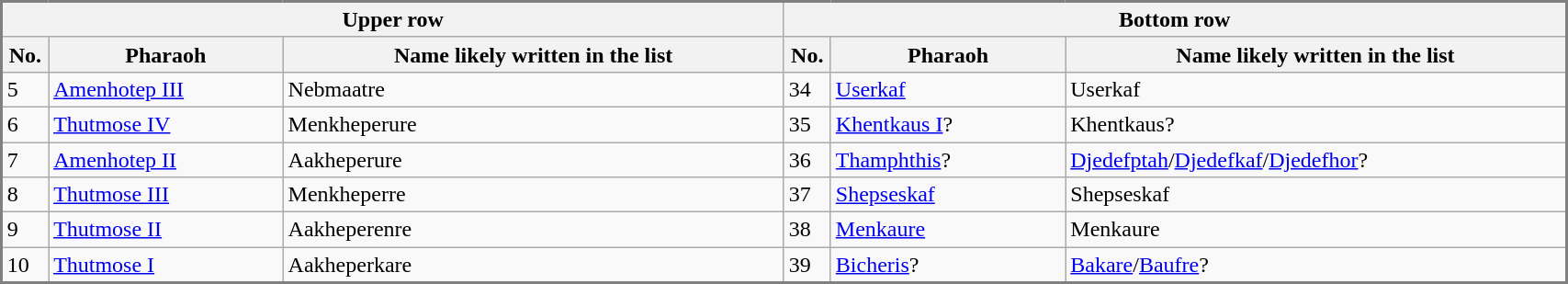<table class="wikitable sortable" style="width: 90%; border: 2px solid gray;">
<tr>
<th colspan="3">Upper row</th>
<th colspan="3">Bottom row</th>
</tr>
<tr>
<th width="3%">No.</th>
<th width="15%">Pharaoh</th>
<th width="32%">Name likely written in the list</th>
<th width="3%">No.</th>
<th width="15%">Pharaoh</th>
<th width="32%">Name likely written in the list</th>
</tr>
<tr>
<td>5</td>
<td><a href='#'>Amenhotep III</a></td>
<td>Nebmaatre</td>
<td>34</td>
<td><a href='#'>Userkaf</a></td>
<td>Userkaf</td>
</tr>
<tr>
<td>6</td>
<td><a href='#'>Thutmose IV</a></td>
<td>Menkheperure</td>
<td>35</td>
<td><a href='#'>Khentkaus I</a>?</td>
<td>Khentkaus?</td>
</tr>
<tr>
<td>7</td>
<td><a href='#'>Amenhotep II</a></td>
<td>Aakheperure</td>
<td>36</td>
<td><a href='#'>Thamphthis</a>?</td>
<td><a href='#'>Djedefptah</a>/<a href='#'>Djedefkaf</a>/<a href='#'>Djedefhor</a>?</td>
</tr>
<tr>
<td>8</td>
<td><a href='#'>Thutmose III</a></td>
<td>Menkheperre</td>
<td>37</td>
<td><a href='#'>Shepseskaf</a></td>
<td>Shepseskaf</td>
</tr>
<tr>
<td>9</td>
<td><a href='#'>Thutmose II</a></td>
<td>Aakheperenre</td>
<td>38</td>
<td><a href='#'>Menkaure</a></td>
<td>Menkaure</td>
</tr>
<tr>
<td>10</td>
<td><a href='#'>Thutmose I</a></td>
<td>Aakheperkare</td>
<td>39</td>
<td><a href='#'>Bicheris</a>?</td>
<td><a href='#'>Bakare</a>/<a href='#'>Baufre</a>?</td>
</tr>
</table>
